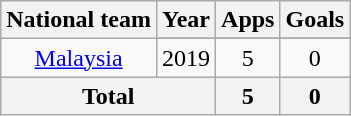<table class=wikitable style="text-align: center;">
<tr>
<th>National team</th>
<th>Year</th>
<th>Apps</th>
<th>Goals</th>
</tr>
<tr>
<td rowspan=2><a href='#'>Malaysia</a></td>
</tr>
<tr>
<td>2019</td>
<td>5</td>
<td>0</td>
</tr>
<tr>
<th colspan=2>Total</th>
<th>5</th>
<th>0</th>
</tr>
</table>
